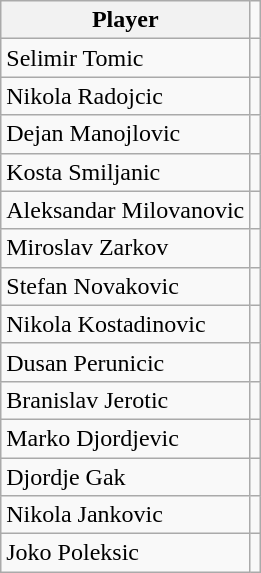<table class="wikitable sortable">
<tr>
<th>Player</th>
</tr>
<tr>
<td>Selimir Tomic</td>
<td></td>
</tr>
<tr>
<td>Nikola Radojcic</td>
<td></td>
</tr>
<tr>
<td>Dejan Manojlovic</td>
<td></td>
</tr>
<tr>
<td>Kosta Smiljanic</td>
<td></td>
</tr>
<tr>
<td>Aleksandar Milovanovic</td>
<td></td>
</tr>
<tr>
<td>Miroslav Zarkov</td>
<td></td>
</tr>
<tr>
<td>Stefan Novakovic</td>
<td></td>
</tr>
<tr>
<td>Nikola Kostadinovic</td>
<td></td>
</tr>
<tr>
<td>Dusan Perunicic</td>
<td></td>
</tr>
<tr>
<td>Branislav Jerotic</td>
<td></td>
</tr>
<tr>
<td>Marko Djordjevic</td>
<td></td>
</tr>
<tr>
<td>Djordje Gak</td>
<td></td>
</tr>
<tr>
<td>Nikola Jankovic</td>
<td></td>
</tr>
<tr>
<td>Joko Poleksic</td>
<td></td>
</tr>
</table>
